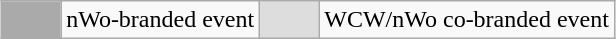<table class="wikitable" style="margin: 0 auto">
<tr>
<td style="background:#aaaaaa; width:2em"></td>
<td>nWo-branded event</td>
<td style="background:#ddd; width:2em"></td>
<td>WCW/nWo co-branded event</td>
</tr>
</table>
